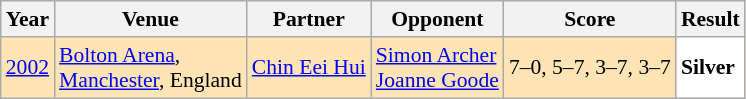<table class="sortable wikitable" style="font-size: 90%;">
<tr>
<th>Year</th>
<th>Venue</th>
<th>Partner</th>
<th>Opponent</th>
<th>Score</th>
<th>Result</th>
</tr>
<tr style="background:#FFE4B5">
<td align="center"><a href='#'>2002</a></td>
<td align="left"><a href='#'>Bolton Arena</a>,<br><a href='#'>Manchester</a>, England</td>
<td align="left"> <a href='#'>Chin Eei Hui</a></td>
<td align="left"> <a href='#'>Simon Archer</a><br> <a href='#'>Joanne Goode</a></td>
<td align="left">7–0, 5–7, 3–7, 3–7</td>
<td style="text-align:left; background:white"> <strong>Silver</strong></td>
</tr>
</table>
